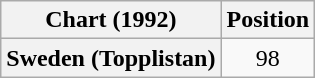<table class="wikitable plainrowheaders" style="text-align:center">
<tr>
<th>Chart (1992)</th>
<th>Position</th>
</tr>
<tr>
<th scope="row">Sweden (Topplistan)</th>
<td>98</td>
</tr>
</table>
